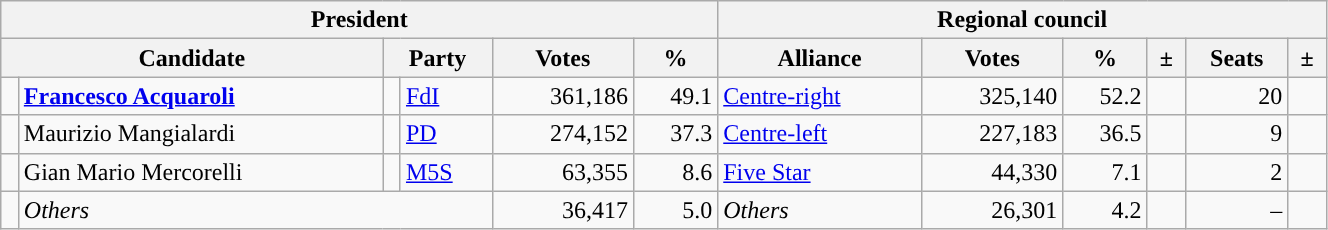<table class="wikitable" style="text-align:right; style="width=70%">
<tr>
<th colspan="6">President</th>
<th colspan="6">Regional council</th>
</tr>
<tr>
<th colspan="2">Candidate</th>
<th colspan="2">Party</th>
<th>Votes</th>
<th>%</th>
<th>Alliance</th>
<th>Votes</th>
<th>%</th>
<th>±</th>
<th>Seats</th>
<th>±</th>
</tr>
<tr>
<td></td>
<td style="text-align:left"><strong><a href='#'>Francesco Acquaroli</a></strong></td>
<td></td>
<td style="text-align:left"><a href='#'>FdI</a></td>
<td>361,186</td>
<td>49.1</td>
<td style="text-align:left"><a href='#'>Centre-right</a></td>
<td>325,140</td>
<td>52.2</td>
<td></td>
<td>20</td>
<td></td>
</tr>
<tr>
<td></td>
<td style="text-align:left">Maurizio Mangialardi</td>
<td></td>
<td style="text-align:left"><a href='#'>PD</a></td>
<td>274,152</td>
<td>37.3</td>
<td style="text-align:left"><a href='#'>Centre-left</a></td>
<td>227,183</td>
<td>36.5</td>
<td></td>
<td>9</td>
<td></td>
</tr>
<tr>
<td></td>
<td style="text-align:left">Gian Mario Mercorelli</td>
<td></td>
<td style="text-align:left"><a href='#'>M5S</a></td>
<td>63,355</td>
<td>8.6</td>
<td style="text-align:left"><a href='#'>Five Star</a></td>
<td>44,330</td>
<td>7.1</td>
<td></td>
<td>2</td>
<td></td>
</tr>
<tr>
<td></td>
<td colspan="3" style="text-align:left"><em>Others</em></td>
<td>36,417</td>
<td>5.0</td>
<td style="text-align:left"><em>Others</em></td>
<td>26,301</td>
<td>4.2</td>
<td></td>
<td>–</td>
<td></td>
</tr>
</table>
